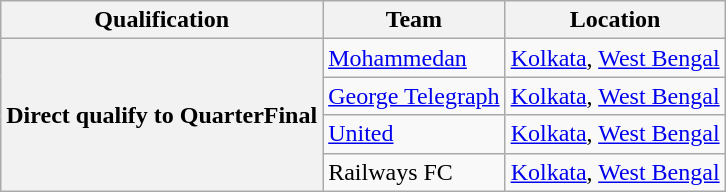<table class="wikitable" style="text-align:centre">
<tr>
<th>Qualification</th>
<th>Team</th>
<th>Location</th>
</tr>
<tr>
<th rowspan="4">Direct qualify to QuarterFinal</th>
<td><a href='#'>Mohammedan</a></td>
<td><a href='#'>Kolkata</a>, <a href='#'>West Bengal</a></td>
</tr>
<tr>
<td><a href='#'>George Telegraph</a></td>
<td><a href='#'>Kolkata</a>, <a href='#'>West Bengal</a></td>
</tr>
<tr>
<td><a href='#'>United</a></td>
<td><a href='#'>Kolkata</a>, <a href='#'>West Bengal</a></td>
</tr>
<tr>
<td>Railways FC</td>
<td><a href='#'>Kolkata</a>, <a href='#'>West Bengal</a></td>
</tr>
</table>
